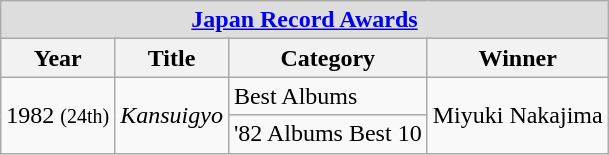<table class="wikitable">
<tr>
<td colspan="4"  style="background:#ddd; text-align:center;"><strong><a href='#'>Japan Record Awards</a></strong></td>
</tr>
<tr>
<th style="text-align:center;">Year</th>
<th style="text-align:center;">Title</th>
<th style="text-align:center;">Category</th>
<th style="text-align:center;">Winner</th>
</tr>
<tr>
<td rowspan=2>1982 <small>(24th)</small></td>
<td rowspan=2><em>Kansuigyo</em></td>
<td align="left">Best Albums</td>
<td rowspan=2>Miyuki Nakajima</td>
</tr>
<tr>
<td align="left">'82 Albums Best 10</td>
</tr>
</table>
